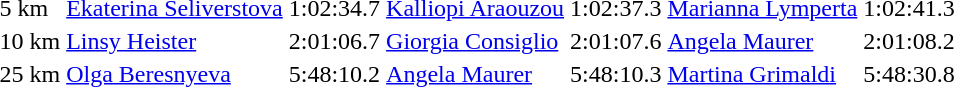<table>
<tr>
<td>5 km</td>
<td><a href='#'>Ekaterina Seliverstova</a> <br> </td>
<td>1:02:34.7</td>
<td><a href='#'>Kalliopi Araouzou</a> <br> </td>
<td>1:02:37.3</td>
<td><a href='#'>Marianna Lymperta</a> <br> </td>
<td>1:02:41.3</td>
</tr>
<tr>
<td>10 km</td>
<td><a href='#'>Linsy Heister</a> <br> </td>
<td>2:01:06.7</td>
<td><a href='#'>Giorgia Consiglio</a> <br> </td>
<td>2:01:07.6</td>
<td><a href='#'>Angela Maurer</a> <br> </td>
<td>2:01:08.2</td>
</tr>
<tr>
<td>25 km</td>
<td><a href='#'>Olga Beresnyeva</a> <br> </td>
<td>5:48:10.2</td>
<td><a href='#'>Angela Maurer</a> <br> </td>
<td>5:48:10.3</td>
<td><a href='#'>Martina Grimaldi</a> <br> </td>
<td>5:48:30.8</td>
</tr>
</table>
